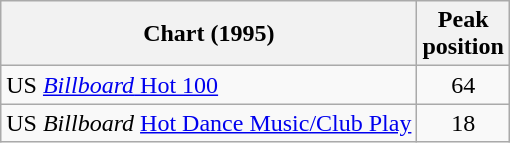<table class="wikitable sortable">
<tr>
<th>Chart (1995)</th>
<th>Peak<br>position</th>
</tr>
<tr>
<td>US <a href='#'><em>Billboard</em> Hot 100</a></td>
<td align="center">64</td>
</tr>
<tr>
<td>US <em>Billboard</em> <a href='#'>Hot Dance Music/Club Play</a></td>
<td style="text-align:center;">18</td>
</tr>
</table>
